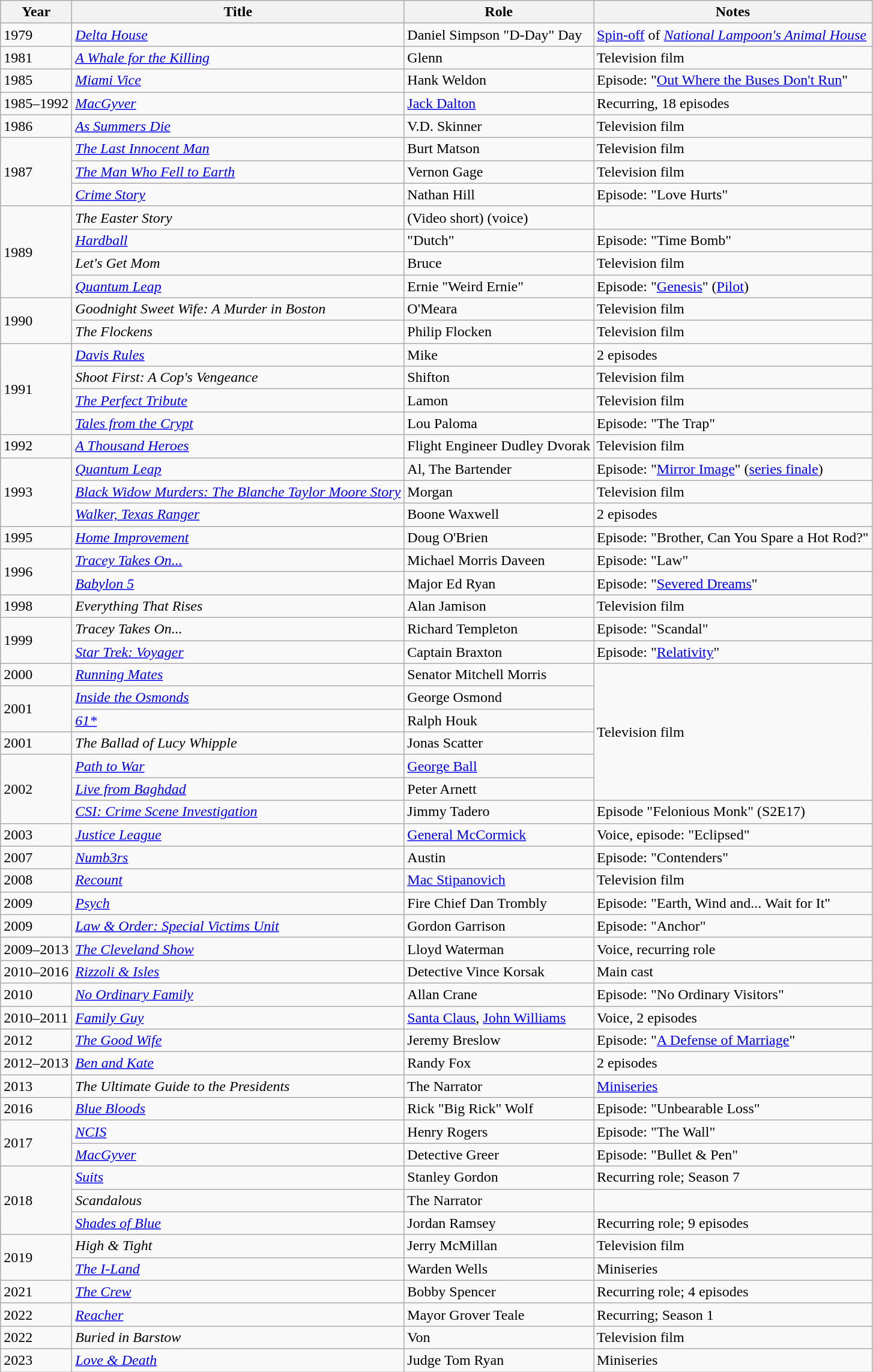<table class="wikitable sortable">
<tr>
<th>Year</th>
<th>Title</th>
<th>Role</th>
<th class="unsortable">Notes</th>
</tr>
<tr>
<td>1979</td>
<td><em><a href='#'>Delta House</a></em></td>
<td>Daniel Simpson "D-Day" Day</td>
<td><a href='#'>Spin-off</a> of <em><a href='#'>National Lampoon's Animal House</a></em></td>
</tr>
<tr>
<td>1981</td>
<td><em><a href='#'>A Whale for the Killing</a></em></td>
<td>Glenn</td>
<td>Television film</td>
</tr>
<tr>
<td>1985</td>
<td><em><a href='#'>Miami Vice</a></em></td>
<td>Hank Weldon</td>
<td>Episode: "<a href='#'>Out Where the Buses Don't Run</a>"</td>
</tr>
<tr>
<td>1985–1992</td>
<td><em><a href='#'>MacGyver</a></em></td>
<td><a href='#'>Jack Dalton</a></td>
<td>Recurring, 18 episodes</td>
</tr>
<tr>
<td>1986</td>
<td><em><a href='#'>As Summers Die</a></em></td>
<td>V.D. Skinner</td>
<td>Television film</td>
</tr>
<tr>
<td rowspan="3">1987</td>
<td><em><a href='#'>The Last Innocent Man</a></em></td>
<td>Burt Matson</td>
<td>Television film</td>
</tr>
<tr>
<td><em><a href='#'>The Man Who Fell to Earth</a></em></td>
<td>Vernon Gage</td>
<td>Television film</td>
</tr>
<tr>
<td><em><a href='#'>Crime Story</a></em></td>
<td>Nathan Hill</td>
<td>Episode: "Love Hurts"</td>
</tr>
<tr>
<td rowspan="4">1989</td>
<td><em>The Easter Story</em></td>
<td>(Video short) (voice)</td>
<td></td>
</tr>
<tr>
<td><em><a href='#'>Hardball</a></em></td>
<td>"Dutch"</td>
<td>Episode: "Time Bomb"</td>
</tr>
<tr>
<td><em>Let's Get Mom</em></td>
<td>Bruce</td>
<td>Television film</td>
</tr>
<tr>
<td><em><a href='#'>Quantum Leap</a></em></td>
<td>Ernie "Weird Ernie"</td>
<td>Episode: "<a href='#'>Genesis</a>" (<a href='#'>Pilot</a>)</td>
</tr>
<tr>
<td rowspan="2">1990</td>
<td><em>Goodnight Sweet Wife: A Murder in Boston</em></td>
<td>O'Meara</td>
<td>Television film</td>
</tr>
<tr>
<td><em>The Flockens</em></td>
<td>Philip Flocken</td>
<td>Television film</td>
</tr>
<tr>
<td rowspan="4">1991</td>
<td><em><a href='#'>Davis Rules</a></em></td>
<td>Mike</td>
<td>2 episodes</td>
</tr>
<tr>
<td><em>Shoot First: A Cop's Vengeance</em></td>
<td>Shifton</td>
<td>Television film</td>
</tr>
<tr>
<td><em><a href='#'>The Perfect Tribute</a></em></td>
<td>Lamon</td>
<td>Television film</td>
</tr>
<tr>
<td><em><a href='#'>Tales from the Crypt</a></em></td>
<td>Lou Paloma</td>
<td>Episode: "The Trap"</td>
</tr>
<tr>
<td>1992</td>
<td><em><a href='#'>A Thousand Heroes</a></em></td>
<td>Flight Engineer Dudley Dvorak</td>
<td>Television film</td>
</tr>
<tr>
<td rowspan="3">1993</td>
<td><em><a href='#'>Quantum Leap</a></em></td>
<td>Al, The Bartender</td>
<td>Episode: "<a href='#'>Mirror Image</a>" (<a href='#'>series finale</a>)</td>
</tr>
<tr>
<td><em><a href='#'>Black Widow Murders: The Blanche Taylor Moore Story</a></em></td>
<td>Morgan</td>
<td>Television film</td>
</tr>
<tr>
<td><em><a href='#'>Walker, Texas Ranger</a></em></td>
<td>Boone Waxwell</td>
<td>2 episodes</td>
</tr>
<tr>
<td>1995</td>
<td><em><a href='#'>Home Improvement</a></em></td>
<td>Doug O'Brien</td>
<td>Episode: "Brother, Can You Spare a Hot Rod?"</td>
</tr>
<tr>
<td rowspan="2">1996</td>
<td><em><a href='#'>Tracey Takes On...</a></em></td>
<td>Michael Morris Daveen</td>
<td>Episode: "Law"</td>
</tr>
<tr>
<td><em><a href='#'>Babylon 5</a></em></td>
<td>Major Ed Ryan</td>
<td>Episode: "<a href='#'>Severed Dreams</a>"</td>
</tr>
<tr>
<td rowspan="1">1998</td>
<td><em>Everything That Rises</em></td>
<td>Alan Jamison</td>
<td>Television film</td>
</tr>
<tr>
<td rowspan="2">1999</td>
<td><em>Tracey Takes On...</em></td>
<td>Richard Templeton</td>
<td>Episode: "Scandal"</td>
</tr>
<tr>
<td><em><a href='#'>Star Trek: Voyager</a></em></td>
<td>Captain Braxton</td>
<td>Episode: "<a href='#'>Relativity</a>"</td>
</tr>
<tr>
<td>2000</td>
<td><em><a href='#'>Running Mates</a></em></td>
<td>Senator Mitchell Morris</td>
<td rowspan="6">Television film</td>
</tr>
<tr>
<td rowspan="2">2001</td>
<td><em><a href='#'>Inside the Osmonds</a></em></td>
<td>George Osmond</td>
</tr>
<tr>
<td><em><a href='#'>61*</a></em></td>
<td>Ralph Houk</td>
</tr>
<tr>
<td>2001</td>
<td><em>The Ballad of Lucy Whipple</em></td>
<td>Jonas Scatter</td>
</tr>
<tr>
<td rowspan="3">2002</td>
<td><em><a href='#'>Path to War</a></em></td>
<td><a href='#'>George Ball</a></td>
</tr>
<tr>
<td><em><a href='#'>Live from Baghdad</a></em></td>
<td>Peter Arnett</td>
</tr>
<tr>
<td><em><a href='#'>CSI: Crime Scene Investigation</a></em></td>
<td>Jimmy Tadero</td>
<td>Episode "Felonious Monk" (S2E17)</td>
</tr>
<tr>
<td>2003</td>
<td><em><a href='#'>Justice League</a></em></td>
<td><a href='#'>General McCormick</a></td>
<td>Voice, episode: "Eclipsed"</td>
</tr>
<tr>
<td>2007</td>
<td><em><a href='#'>Numb3rs</a></em></td>
<td>Austin</td>
<td>Episode: "Contenders"</td>
</tr>
<tr>
<td>2008</td>
<td><em><a href='#'>Recount</a></em></td>
<td><a href='#'>Mac Stipanovich</a></td>
<td>Television film</td>
</tr>
<tr>
<td>2009</td>
<td><em><a href='#'>Psych</a></em></td>
<td>Fire Chief Dan Trombly</td>
<td>Episode: "Earth, Wind and... Wait for It"</td>
</tr>
<tr>
<td>2009</td>
<td><em><a href='#'>Law & Order: Special Victims Unit</a></em></td>
<td>Gordon Garrison</td>
<td>Episode: "Anchor"</td>
</tr>
<tr>
<td>2009–2013</td>
<td><em><a href='#'>The Cleveland Show</a></em></td>
<td>Lloyd Waterman</td>
<td>Voice, recurring role</td>
</tr>
<tr>
<td>2010–2016</td>
<td><em><a href='#'>Rizzoli & Isles</a></em></td>
<td>Detective Vince Korsak</td>
<td>Main cast</td>
</tr>
<tr>
<td>2010</td>
<td><em><a href='#'>No Ordinary Family</a></em></td>
<td>Allan Crane</td>
<td>Episode: "No Ordinary Visitors"</td>
</tr>
<tr>
<td>2010–2011</td>
<td><em><a href='#'>Family Guy</a></em></td>
<td><a href='#'>Santa Claus</a>, <a href='#'>John Williams</a></td>
<td>Voice, 2 episodes</td>
</tr>
<tr>
<td>2012</td>
<td><em><a href='#'>The Good Wife</a></em></td>
<td>Jeremy Breslow</td>
<td>Episode: "<a href='#'>A Defense of Marriage</a>"</td>
</tr>
<tr>
<td>2012–2013</td>
<td><em><a href='#'>Ben and Kate</a></em></td>
<td>Randy Fox</td>
<td>2 episodes</td>
</tr>
<tr>
<td>2013</td>
<td><em>The Ultimate Guide to the Presidents</em></td>
<td>The Narrator</td>
<td><a href='#'>Miniseries</a></td>
</tr>
<tr>
<td>2016</td>
<td><em><a href='#'>Blue Bloods</a></em></td>
<td>Rick "Big Rick" Wolf</td>
<td>Episode: "Unbearable Loss"</td>
</tr>
<tr>
<td rowspan="2">2017</td>
<td><em><a href='#'>NCIS</a></em></td>
<td>Henry Rogers</td>
<td>Episode: "The Wall"</td>
</tr>
<tr>
<td><em><a href='#'>MacGyver</a></em></td>
<td>Detective Greer</td>
<td>Episode: "Bullet & Pen"</td>
</tr>
<tr>
<td rowspan="3">2018</td>
<td><em><a href='#'>Suits</a></em></td>
<td>Stanley Gordon</td>
<td>Recurring role; Season 7</td>
</tr>
<tr>
<td><em>Scandalous</em></td>
<td>The Narrator</td>
<td></td>
</tr>
<tr>
<td><em><a href='#'>Shades of Blue</a></em></td>
<td>Jordan Ramsey</td>
<td>Recurring role; 9 episodes</td>
</tr>
<tr>
<td rowspan="2">2019</td>
<td><em>High & Tight</em></td>
<td>Jerry McMillan</td>
<td>Television film</td>
</tr>
<tr>
<td><em><a href='#'>The I-Land</a></em></td>
<td>Warden Wells</td>
<td>Miniseries</td>
</tr>
<tr>
<td>2021</td>
<td><em><a href='#'>The Crew</a></em></td>
<td>Bobby Spencer</td>
<td>Recurring role; 4 episodes</td>
</tr>
<tr>
<td>2022</td>
<td><em><a href='#'>Reacher</a></em></td>
<td>Mayor Grover Teale</td>
<td>Recurring; Season 1</td>
</tr>
<tr>
<td>2022</td>
<td><em>Buried in Barstow</em></td>
<td>Von</td>
<td>Television film</td>
</tr>
<tr>
<td>2023</td>
<td><em><a href='#'>Love & Death</a></em></td>
<td>Judge Tom Ryan</td>
<td>Miniseries</td>
</tr>
</table>
